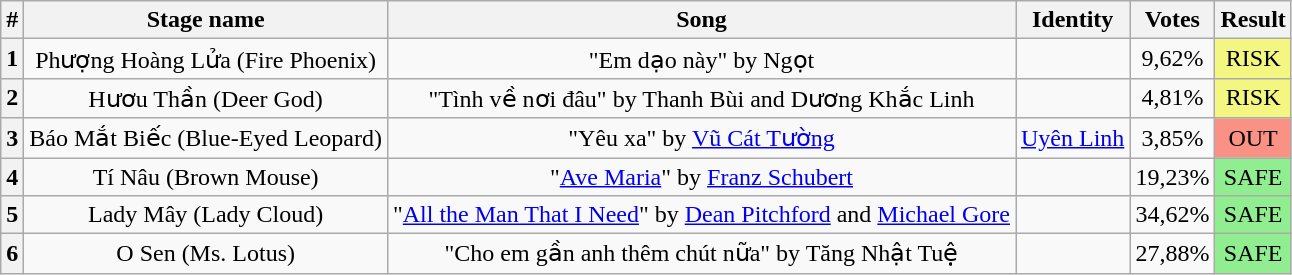<table class="wikitable plainrowheaders" style="text-align: center;">
<tr>
<th>#</th>
<th>Stage name</th>
<th>Song</th>
<th>Identity</th>
<th>Votes</th>
<th>Result</th>
</tr>
<tr>
<th>1</th>
<td>Phượng Hoàng Lửa (Fire Phoenix)</td>
<td>"Em dạo này" by Ngọt</td>
<td></td>
<td>9,62%</td>
<td bgcolor="#F3F781">RISK</td>
</tr>
<tr>
<th>2</th>
<td>Hươu Thần (Deer God)</td>
<td>"Tình về nơi đâu" by Thanh Bùi and Dương Khắc Linh</td>
<td></td>
<td>4,81%</td>
<td bgcolor="#F3F781">RISK</td>
</tr>
<tr>
<th>3</th>
<td>Báo Mắt Biếc (Blue-Eyed Leopard)</td>
<td>"Yêu xa" by <a href='#'>Vũ Cát Tường</a></td>
<td><a href='#'>Uyên Linh</a></td>
<td>3,85%</td>
<td bgcolor="#F99185">OUT</td>
</tr>
<tr>
<th>4</th>
<td>Tí Nâu (Brown Mouse)</td>
<td>"<a href='#'>Ave Maria</a>" by <a href='#'>Franz Schubert</a></td>
<td></td>
<td>19,23%</td>
<td bgcolor=lightgreen>SAFE</td>
</tr>
<tr>
<th>5</th>
<td>Lady Mây (Lady Cloud)</td>
<td>"<a href='#'>All the Man That I Need</a>" by <a href='#'>Dean Pitchford</a> and <a href='#'>Michael Gore</a></td>
<td></td>
<td>34,62%</td>
<td bgcolor=lightgreen>SAFE</td>
</tr>
<tr>
<th>6</th>
<td>O Sen (Ms. Lotus)</td>
<td>"Cho em gần anh thêm chút nữa" by Tăng Nhật Tuệ</td>
<td></td>
<td>27,88%</td>
<td bgcolor=lightgreen>SAFE</td>
</tr>
</table>
